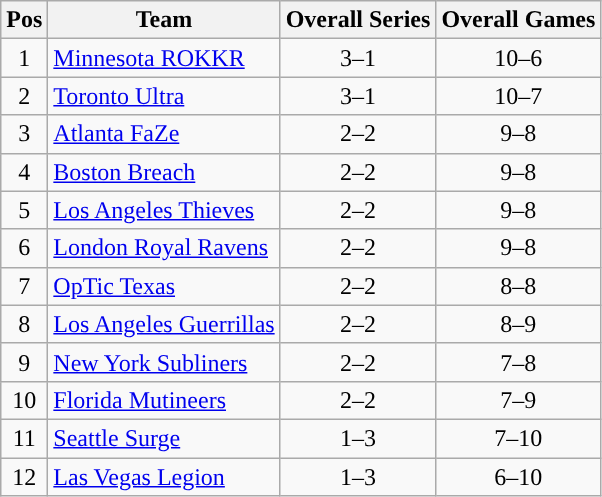<table class="wikitable" style="text-align:middle">
<tr>
<th>Pos</th>
<th>Team</th>
<th>Overall Series</th>
<th>Overall Games</th>
</tr>
<tr>
<td style="text-align:center;">1</td>
<td style="text-align:left;"><a href='#'>Minnesota ROKKR</a></td>
<td style="text-align:center;">3–1</td>
<td style="text-align:center;">10–6</td>
</tr>
<tr>
<td style="text-align:center;">2</td>
<td style="text-align:left;"><a href='#'>Toronto Ultra</a></td>
<td style="text-align:center;">3–1</td>
<td style="text-align:center;">10–7</td>
</tr>
<tr>
<td style="text-align:center;">3</td>
<td style="text-align:left;"><a href='#'>Atlanta FaZe</a></td>
<td style="text-align:center;">2–2</td>
<td style="text-align:center;">9–8</td>
</tr>
<tr>
<td style="text-align:center;">4</td>
<td style="text-align:left;"><a href='#'>Boston Breach</a></td>
<td style="text-align:center;">2–2</td>
<td style="text-align:center;">9–8</td>
</tr>
<tr>
<td style="text-align:center;">5</td>
<td style="text-align:left;"><a href='#'>Los Angeles Thieves</a></td>
<td style="text-align:center;">2–2</td>
<td style="text-align:center;">9–8</td>
</tr>
<tr>
<td style="text-align:center;">6</td>
<td style="text-align:left;"><a href='#'>London Royal Ravens</a></td>
<td style="text-align:center;">2–2</td>
<td style="text-align:center;">9–8</td>
</tr>
<tr>
<td style="text-align:center;">7</td>
<td style="text-align:left;"><a href='#'>OpTic Texas</a></td>
<td style="text-align:center;">2–2</td>
<td style="text-align:center;">8–8</td>
</tr>
<tr>
<td style="text-align:center;">8</td>
<td style="text-align:left;"><a href='#'>Los Angeles Guerrillas</a></td>
<td style="text-align:center;">2–2</td>
<td style="text-align:center;">8–9</td>
</tr>
<tr>
<td style="text-align:center;">9</td>
<td style="text-align:left;"><a href='#'>New York Subliners</a></td>
<td style="text-align:center;">2–2</td>
<td style="text-align:center;">7–8</td>
</tr>
<tr>
<td style="text-align:center;">10</td>
<td style="text-align:left;"><a href='#'>Florida Mutineers</a></td>
<td style="text-align:center;">2–2</td>
<td style="text-align:center;">7–9</td>
</tr>
<tr>
<td style="text-align:center;">11</td>
<td style="text-align:left;"><a href='#'>Seattle Surge</a></td>
<td style="text-align:center;">1–3</td>
<td style="text-align:center;">7–10</td>
</tr>
<tr>
<td style="text-align:center;">12</td>
<td style="text-align:left;"><a href='#'>Las Vegas Legion</a></td>
<td style="text-align:center;">1–3</td>
<td style="text-align:center;">6–10</td>
</tr>
</table>
